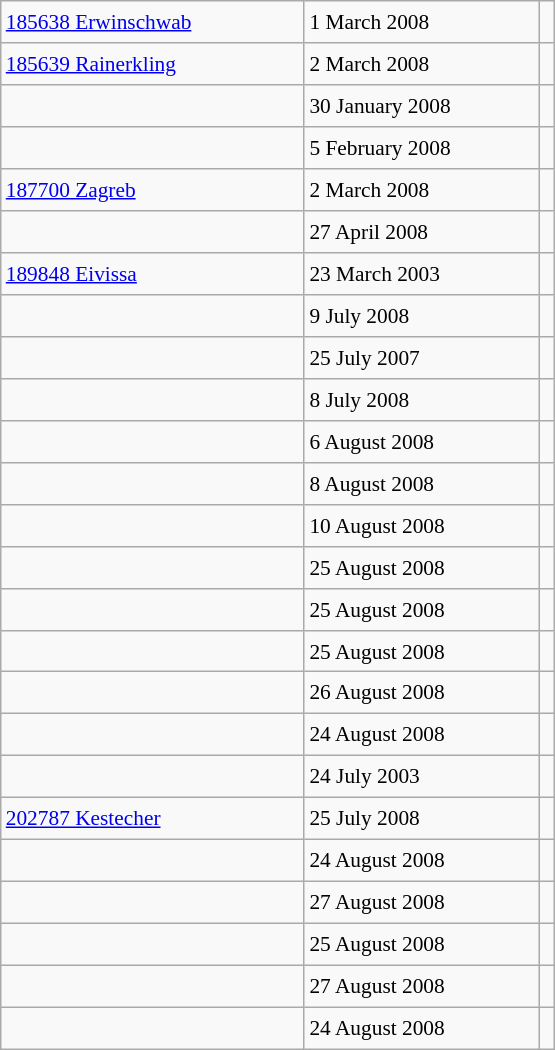<table class="wikitable" style="font-size: 89%; float: left; width: 26em; margin-right: 1em; height: 700px">
<tr>
<td><a href='#'>185638 Erwinschwab</a></td>
<td>1 March 2008</td>
<td></td>
</tr>
<tr>
<td><a href='#'>185639 Rainerkling</a></td>
<td>2 March 2008</td>
<td></td>
</tr>
<tr>
<td></td>
<td>30 January 2008</td>
<td></td>
</tr>
<tr>
<td></td>
<td>5 February 2008</td>
<td></td>
</tr>
<tr>
<td><a href='#'>187700 Zagreb</a></td>
<td>2 March 2008</td>
<td></td>
</tr>
<tr>
<td></td>
<td>27 April 2008</td>
<td></td>
</tr>
<tr>
<td><a href='#'>189848 Eivissa</a></td>
<td>23 March 2003</td>
<td></td>
</tr>
<tr>
<td></td>
<td>9 July 2008</td>
<td></td>
</tr>
<tr>
<td></td>
<td>25 July 2007</td>
<td></td>
</tr>
<tr>
<td></td>
<td>8 July 2008</td>
<td></td>
</tr>
<tr>
<td></td>
<td>6 August 2008</td>
<td></td>
</tr>
<tr>
<td></td>
<td>8 August 2008</td>
<td></td>
</tr>
<tr>
<td></td>
<td>10 August 2008</td>
<td></td>
</tr>
<tr>
<td></td>
<td>25 August 2008</td>
<td></td>
</tr>
<tr>
<td></td>
<td>25 August 2008</td>
<td></td>
</tr>
<tr>
<td></td>
<td>25 August 2008</td>
<td></td>
</tr>
<tr>
<td></td>
<td>26 August 2008</td>
<td></td>
</tr>
<tr>
<td></td>
<td>24 August 2008</td>
<td></td>
</tr>
<tr>
<td></td>
<td>24 July 2003</td>
<td></td>
</tr>
<tr>
<td><a href='#'>202787 Kestecher</a></td>
<td>25 July 2008</td>
<td></td>
</tr>
<tr>
<td></td>
<td>24 August 2008</td>
<td></td>
</tr>
<tr>
<td></td>
<td>27 August 2008</td>
<td></td>
</tr>
<tr>
<td></td>
<td>25 August 2008</td>
<td></td>
</tr>
<tr>
<td></td>
<td>27 August 2008</td>
<td></td>
</tr>
<tr>
<td></td>
<td>24 August 2008</td>
<td></td>
</tr>
</table>
